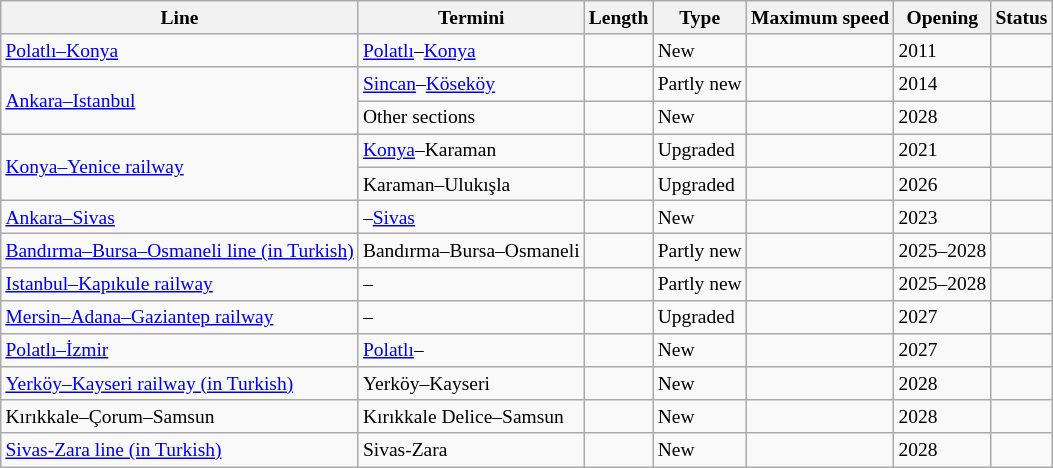<table class="wikitable sortable static-row-numbers static-row-header-hash" style="font-size:small;">
<tr>
<th>Line</th>
<th>Termini</th>
<th data-sort-type="number">Length</th>
<th>Type</th>
<th>Maximum speed</th>
<th>Opening</th>
<th>Status</th>
</tr>
<tr>
<td><a href='#'>Polatlı–Konya</a></td>
<td><a href='#'>Polatlı</a>–<a href='#'>Konya</a></td>
<td></td>
<td>New</td>
<td></td>
<td>2011</td>
<td></td>
</tr>
<tr>
<td rowspan= "2"><a href='#'>Ankara–Istanbul</a></td>
<td><a href='#'>Sincan</a>–<a href='#'>Köseköy</a></td>
<td></td>
<td>Partly new</td>
<td></td>
<td>2014</td>
<td></td>
</tr>
<tr>
<td>Other sections</td>
<td></td>
<td>New</td>
<td></td>
<td>2028</td>
<td></td>
</tr>
<tr>
<td rowspan= "2"><a href='#'>Konya–Yenice railway</a></td>
<td><a href='#'>Konya</a>–Karaman</td>
<td></td>
<td>Upgraded</td>
<td></td>
<td>2021</td>
<td></td>
</tr>
<tr>
<td>Karaman–Ulukışla</td>
<td></td>
<td>Upgraded</td>
<td></td>
<td>2026</td>
<td></td>
</tr>
<tr>
<td><a href='#'>Ankara–Sivas</a></td>
<td>–<a href='#'>Sivas</a></td>
<td></td>
<td>New</td>
<td></td>
<td>2023</td>
<td></td>
</tr>
<tr>
<td><a href='#'>Bandırma–Bursa–Osmaneli line (in Turkish)</a></td>
<td>Bandırma–Bursa–Osmaneli</td>
<td></td>
<td>Partly new</td>
<td></td>
<td>2025–2028</td>
<td></td>
</tr>
<tr>
<td><a href='#'>Istanbul–Kapıkule railway</a></td>
<td>–</td>
<td></td>
<td>Partly new</td>
<td></td>
<td>2025–2028</td>
<td></td>
</tr>
<tr>
<td><a href='#'>Mersin–Adana–Gaziantep railway</a></td>
<td>–</td>
<td></td>
<td>Upgraded</td>
<td></td>
<td>2027</td>
<td></td>
</tr>
<tr>
<td><a href='#'>Polatlı–İzmir</a></td>
<td><a href='#'>Polatlı</a>–</td>
<td></td>
<td>New</td>
<td></td>
<td>2027</td>
<td></td>
</tr>
<tr>
<td><a href='#'>Yerköy–Kayseri railway (in Turkish)</a></td>
<td>Yerköy–Kayseri</td>
<td></td>
<td>New</td>
<td></td>
<td>2028</td>
<td></td>
</tr>
<tr>
<td>Kırıkkale–Çorum–Samsun</td>
<td>Kırıkkale Delice–Samsun</td>
<td></td>
<td>New</td>
<td></td>
<td>2028</td>
<td></td>
</tr>
<tr>
<td><a href='#'>Sivas-Zara line (in Turkish)</a></td>
<td>Sivas-Zara</td>
<td></td>
<td>New</td>
<td></td>
<td>2028</td>
<td></td>
</tr>
</table>
